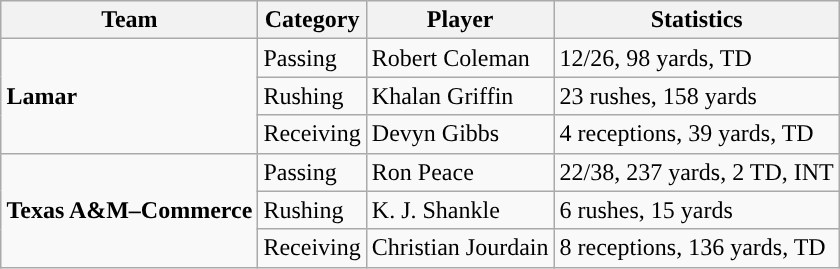<table class="wikitable" style="float: right;">
<tr>
<th>Team</th>
<th>Category</th>
<th>Player</th>
<th>Statistics</th>
</tr>
<tr>
<td rowspan=3><strong>Lamar</strong></td>
<td>Passing</td>
<td>Robert Coleman</td>
<td>12/26, 98 yards, TD</td>
</tr>
<tr>
<td>Rushing</td>
<td>Khalan Griffin</td>
<td>23 rushes, 158 yards</td>
</tr>
<tr>
<td>Receiving</td>
<td>Devyn Gibbs</td>
<td>4 receptions, 39 yards, TD</td>
</tr>
<tr>
<td rowspan=3><strong>Texas A&M–Commerce</strong></td>
<td>Passing</td>
<td>Ron Peace</td>
<td>22/38, 237 yards, 2 TD, INT</td>
</tr>
<tr>
<td>Rushing</td>
<td>K. J. Shankle</td>
<td>6 rushes, 15 yards</td>
</tr>
<tr>
<td>Receiving</td>
<td>Christian Jourdain</td>
<td>8 receptions, 136 yards, TD</td>
</tr>
</table>
